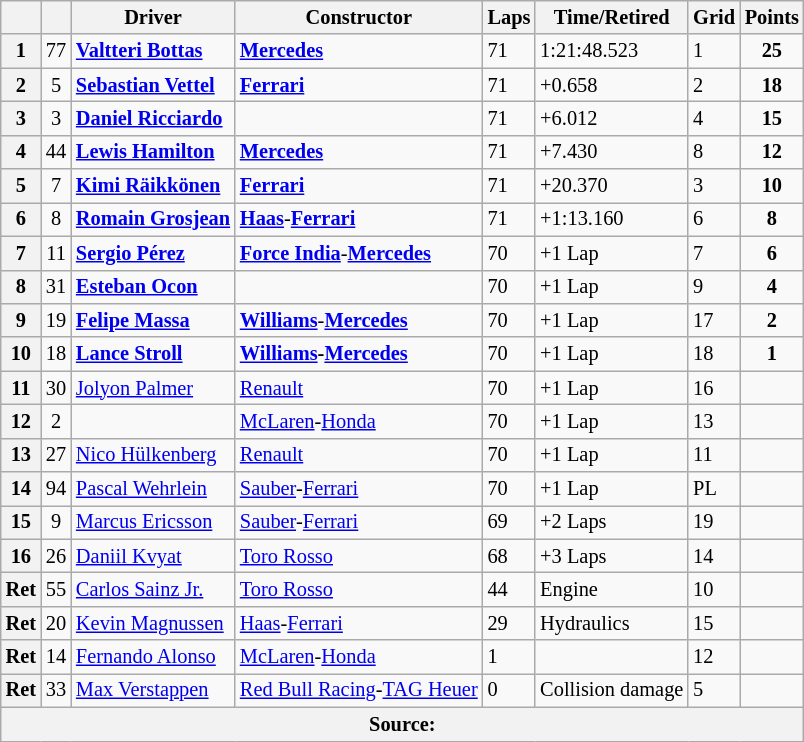<table class="wikitable sortable" style="font-size: 85%;">
<tr>
<th></th>
<th></th>
<th>Driver</th>
<th>Constructor</th>
<th>Laps</th>
<th>Time/Retired</th>
<th>Grid</th>
<th>Points</th>
</tr>
<tr>
<th>1</th>
<td align="center">77</td>
<td> <strong><a href='#'>Valtteri Bottas</a></strong></td>
<td><strong><a href='#'>Mercedes</a></strong></td>
<td>71</td>
<td>1:21:48.523</td>
<td>1</td>
<td align="center"><strong>25</strong></td>
</tr>
<tr>
<th>2</th>
<td align="center">5</td>
<td> <strong><a href='#'>Sebastian Vettel</a></strong></td>
<td><strong><a href='#'>Ferrari</a></strong></td>
<td>71</td>
<td>+0.658</td>
<td>2</td>
<td align="center"><strong>18</strong></td>
</tr>
<tr>
<th>3</th>
<td align="center">3</td>
<td> <strong><a href='#'>Daniel Ricciardo</a></strong></td>
<td></td>
<td>71</td>
<td>+6.012</td>
<td>4</td>
<td align="center"><strong>15</strong></td>
</tr>
<tr>
<th>4</th>
<td align="center">44</td>
<td> <strong><a href='#'>Lewis Hamilton</a></strong></td>
<td><strong><a href='#'>Mercedes</a></strong></td>
<td>71</td>
<td>+7.430</td>
<td>8</td>
<td align="center"><strong>12</strong></td>
</tr>
<tr>
<th>5</th>
<td align="center">7</td>
<td> <strong><a href='#'>Kimi Räikkönen</a></strong></td>
<td><strong><a href='#'>Ferrari</a></strong></td>
<td>71</td>
<td>+20.370</td>
<td>3</td>
<td align="center"><strong>10</strong></td>
</tr>
<tr>
<th>6</th>
<td align="center">8</td>
<td> <strong><a href='#'>Romain Grosjean</a></strong></td>
<td><strong><a href='#'>Haas</a></strong>-<strong><a href='#'>Ferrari</a></strong></td>
<td>71</td>
<td>+1:13.160</td>
<td>6</td>
<td align="center"><strong>8</strong></td>
</tr>
<tr>
<th>7</th>
<td align="center">11</td>
<td> <strong><a href='#'>Sergio Pérez</a></strong></td>
<td><strong><a href='#'>Force India</a></strong>-<strong><a href='#'>Mercedes</a></strong></td>
<td>70</td>
<td>+1 Lap</td>
<td>7</td>
<td align="center"><strong>6</strong></td>
</tr>
<tr>
<th>8</th>
<td align="center">31</td>
<td> <strong><a href='#'>Esteban Ocon</a></strong></td>
<td></td>
<td>70</td>
<td>+1 Lap</td>
<td>9</td>
<td align="center"><strong>4</strong></td>
</tr>
<tr>
<th>9</th>
<td align="center">19</td>
<td> <strong><a href='#'>Felipe Massa</a></strong></td>
<td><strong><a href='#'>Williams</a></strong>-<strong><a href='#'>Mercedes</a></strong></td>
<td>70</td>
<td>+1 Lap</td>
<td>17</td>
<td align="center"><strong>2</strong></td>
</tr>
<tr>
<th>10</th>
<td align="center">18</td>
<td> <strong><a href='#'>Lance Stroll</a></strong></td>
<td><strong><a href='#'>Williams</a>-<a href='#'>Mercedes</a></strong></td>
<td>70</td>
<td>+1 Lap</td>
<td>18</td>
<td align="center"><strong>1</strong></td>
</tr>
<tr>
<th>11</th>
<td align="center">30</td>
<td> <a href='#'>Jolyon Palmer</a></td>
<td><a href='#'>Renault</a></td>
<td>70</td>
<td>+1 Lap</td>
<td>16</td>
<td></td>
</tr>
<tr>
<th>12</th>
<td align="center">2</td>
<td></td>
<td><a href='#'>McLaren</a>-<a href='#'>Honda</a></td>
<td>70</td>
<td>+1 Lap</td>
<td>13</td>
<td></td>
</tr>
<tr>
<th>13</th>
<td align="center">27</td>
<td> <a href='#'>Nico Hülkenberg</a></td>
<td><a href='#'>Renault</a></td>
<td>70</td>
<td>+1 Lap</td>
<td>11</td>
<td></td>
</tr>
<tr>
<th>14</th>
<td align="center">94</td>
<td> <a href='#'>Pascal Wehrlein</a></td>
<td><a href='#'>Sauber</a>-<a href='#'>Ferrari</a></td>
<td>70</td>
<td>+1 Lap</td>
<td>PL</td>
<td></td>
</tr>
<tr>
<th>15</th>
<td align="center">9</td>
<td> <a href='#'>Marcus Ericsson</a></td>
<td><a href='#'>Sauber</a>-<a href='#'>Ferrari</a></td>
<td>69</td>
<td>+2 Laps</td>
<td>19</td>
<td></td>
</tr>
<tr>
<th>16</th>
<td align="center">26</td>
<td> <a href='#'>Daniil Kvyat</a></td>
<td><a href='#'>Toro Rosso</a></td>
<td>68</td>
<td>+3 Laps</td>
<td>14</td>
<td></td>
</tr>
<tr>
<th>Ret</th>
<td align="center">55</td>
<td> <a href='#'>Carlos Sainz Jr.</a></td>
<td><a href='#'>Toro Rosso</a></td>
<td>44</td>
<td>Engine</td>
<td>10</td>
<td></td>
</tr>
<tr>
<th>Ret</th>
<td align="center">20</td>
<td> <a href='#'>Kevin Magnussen</a></td>
<td><a href='#'>Haas</a>-<a href='#'>Ferrari</a></td>
<td>29</td>
<td>Hydraulics</td>
<td>15</td>
<td></td>
</tr>
<tr>
<th>Ret</th>
<td align="center">14</td>
<td> <a href='#'>Fernando Alonso</a></td>
<td><a href='#'>McLaren</a>-<a href='#'>Honda</a></td>
<td>1</td>
<td></td>
<td>12</td>
<td></td>
</tr>
<tr>
<th>Ret</th>
<td align="center">33</td>
<td> <a href='#'>Max Verstappen</a></td>
<td><a href='#'>Red Bull Racing</a>-<a href='#'>TAG Heuer</a></td>
<td>0</td>
<td>Collision damage</td>
<td>5</td>
<td></td>
</tr>
<tr>
<th colspan="8">Source:</th>
</tr>
</table>
